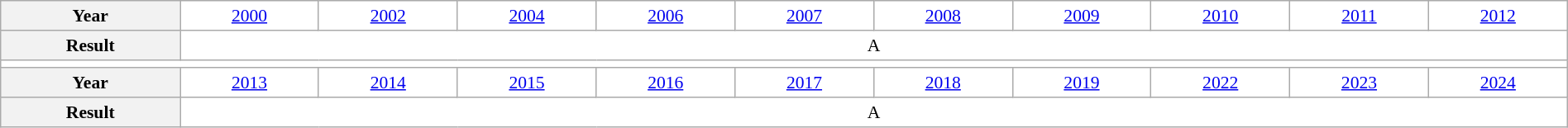<table class="wikitable" style="text-align:center; font-size:90%; background:white;" width="100%">
<tr>
<th>Year</th>
<td><a href='#'>2000</a></td>
<td><a href='#'>2002</a></td>
<td><a href='#'>2004</a></td>
<td><a href='#'>2006</a></td>
<td><a href='#'>2007</a></td>
<td><a href='#'>2008</a></td>
<td><a href='#'>2009</a></td>
<td><a href='#'>2010</a></td>
<td><a href='#'>2011</a></td>
<td><a href='#'>2012</a></td>
</tr>
<tr>
<th>Result</th>
<td colspan="10">A</td>
</tr>
<tr>
<td colspan="11"></td>
</tr>
<tr>
<th>Year</th>
<td><a href='#'>2013</a></td>
<td><a href='#'>2014</a></td>
<td><a href='#'>2015</a></td>
<td><a href='#'>2016</a></td>
<td><a href='#'>2017</a></td>
<td><a href='#'>2018</a></td>
<td><a href='#'>2019</a></td>
<td><a href='#'>2022</a></td>
<td><a href='#'>2023</a></td>
<td><a href='#'>2024</a></td>
</tr>
<tr>
<th>Result</th>
<td colspan="10">A</td>
</tr>
</table>
